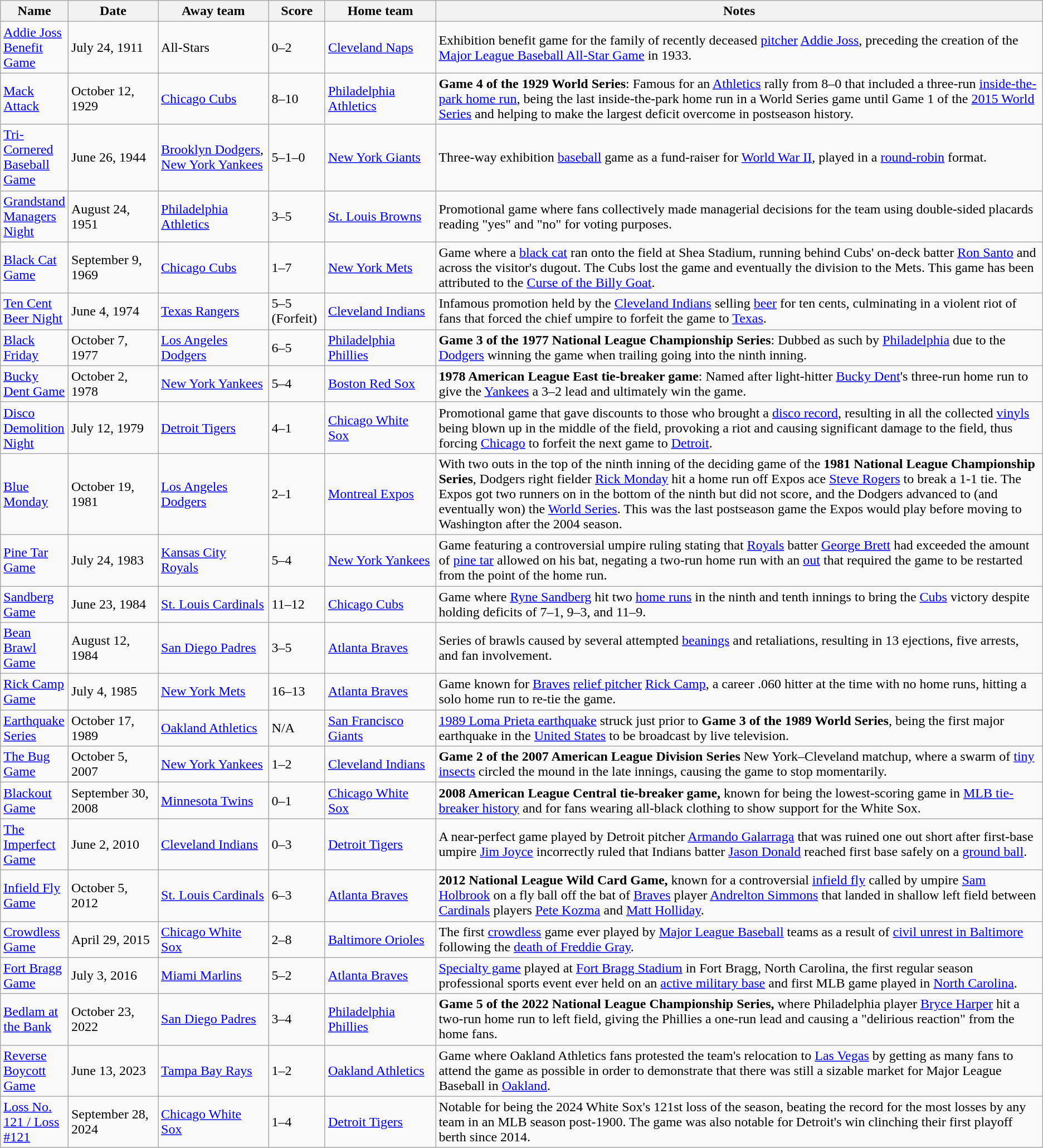<table class="wikitable plainrowheaders sortable">
<tr>
<th class="unsortable" width="1" scope="col">Name</th>
<th width="100" scope="col">Date</th>
<th width="125" scope="col">Away team</th>
<th>Score</th>
<th width="125" scope="col">Home team</th>
<th class="unsortable" scope="col">Notes</th>
</tr>
<tr>
<td><a href='#'>Addie Joss Benefit Game</a></td>
<td>July 24, 1911</td>
<td>All-Stars</td>
<td>0–2</td>
<td><a href='#'>Cleveland Naps</a></td>
<td>Exhibition benefit game for the family of recently deceased <a href='#'>pitcher</a> <a href='#'>Addie Joss</a>, preceding the creation of the <a href='#'>Major League Baseball All-Star Game</a> in 1933.</td>
</tr>
<tr>
<td><a href='#'>Mack Attack</a></td>
<td>October 12, 1929</td>
<td><a href='#'>Chicago Cubs</a></td>
<td>8–10</td>
<td><a href='#'>Philadelphia Athletics</a></td>
<td><strong>Game 4 of the 1929 World Series</strong>: Famous for an <a href='#'>Athletics</a> rally from 8–0 that included a three-run <a href='#'>inside-the-park home run</a>, being the last inside-the-park home run in a World Series game until Game 1 of the <a href='#'>2015 World Series</a> and helping to make the largest deficit overcome in postseason history.</td>
</tr>
<tr>
<td><a href='#'>Tri-Cornered Baseball Game</a></td>
<td>June 26, 1944</td>
<td><a href='#'>Brooklyn Dodgers</a>, <a href='#'>New York Yankees</a></td>
<td>5–1–0</td>
<td><a href='#'>New York Giants</a></td>
<td>Three-way exhibition <a href='#'>baseball</a> game as a fund-raiser for <a href='#'>World War II</a>, played in a <a href='#'>round-robin</a> format.</td>
</tr>
<tr>
<td><a href='#'>Grandstand Managers Night</a></td>
<td>August 24, 1951</td>
<td><a href='#'>Philadelphia Athletics</a></td>
<td>3–5</td>
<td><a href='#'>St. Louis Browns</a></td>
<td>Promotional game where fans collectively made managerial decisions for the team using double-sided placards reading "yes" and "no" for voting purposes.</td>
</tr>
<tr>
<td><a href='#'>Black Cat Game</a></td>
<td>September 9, 1969</td>
<td><a href='#'>Chicago Cubs</a></td>
<td>1–7</td>
<td><a href='#'>New York Mets</a></td>
<td>Game where a <a href='#'>black cat</a> ran onto the field at Shea Stadium, running behind Cubs' on-deck batter <a href='#'>Ron Santo</a> and across the visitor's dugout. The Cubs lost the game and eventually the division to the Mets. This game has been attributed to the <a href='#'>Curse of the Billy Goat</a>.</td>
</tr>
<tr>
<td><a href='#'>Ten Cent Beer Night</a></td>
<td>June 4, 1974</td>
<td><a href='#'>Texas Rangers</a></td>
<td>5–5 (Forfeit)</td>
<td><a href='#'>Cleveland Indians</a></td>
<td>Infamous promotion held by the <a href='#'>Cleveland Indians</a> selling <a href='#'>beer</a> for ten cents, culminating in a violent riot of fans that forced the chief umpire to forfeit the game to <a href='#'>Texas</a>.</td>
</tr>
<tr>
<td><a href='#'>Black Friday</a></td>
<td>October 7, 1977</td>
<td><a href='#'>Los Angeles Dodgers</a></td>
<td>6–5</td>
<td><a href='#'>Philadelphia Phillies</a></td>
<td><strong>Game 3 of the 1977 National League Championship Series</strong>: Dubbed as such by <a href='#'>Philadelphia</a> due to the <a href='#'>Dodgers</a> winning the game when trailing going into the ninth inning.</td>
</tr>
<tr>
<td><a href='#'>Bucky Dent Game</a></td>
<td>October 2, 1978</td>
<td><a href='#'>New York Yankees</a></td>
<td>5–4</td>
<td><a href='#'>Boston Red Sox</a></td>
<td><strong>1978 American League East tie-breaker game</strong>: Named after light-hitter <a href='#'>Bucky Dent</a>'s three-run home run to give the <a href='#'>Yankees</a> a 3–2 lead and ultimately win the game.</td>
</tr>
<tr>
<td><a href='#'>Disco Demolition Night</a></td>
<td>July 12, 1979</td>
<td><a href='#'>Detroit Tigers</a></td>
<td>4–1</td>
<td><a href='#'>Chicago White Sox</a></td>
<td>Promotional game that gave discounts to those who brought a <a href='#'>disco record</a>, resulting in all the collected <a href='#'>vinyls</a> being blown up in the middle of the field, provoking a riot and causing significant damage to the field, thus forcing <a href='#'>Chicago</a> to forfeit the next game to <a href='#'>Detroit</a>.</td>
</tr>
<tr>
<td><a href='#'>Blue Monday</a></td>
<td>October 19, 1981</td>
<td><a href='#'>Los Angeles Dodgers</a></td>
<td>2–1</td>
<td><a href='#'>Montreal Expos</a></td>
<td>With two outs in the top of the ninth inning of the deciding game of the <strong>1981 National League Championship Series</strong>, Dodgers right fielder <a href='#'>Rick Monday</a> hit a home run off Expos ace <a href='#'>Steve Rogers</a> to break a 1-1 tie. The Expos got two runners on in the bottom of the ninth but did not score, and the Dodgers advanced to (and eventually won) the <a href='#'>World Series</a>. This was the last postseason game the Expos would play before moving to Washington after the 2004 season.</td>
</tr>
<tr>
<td><a href='#'>Pine Tar Game</a></td>
<td>July 24, 1983</td>
<td><a href='#'>Kansas City Royals</a></td>
<td>5–4</td>
<td><a href='#'>New York Yankees</a></td>
<td>Game featuring a controversial umpire ruling stating that <a href='#'>Royals</a> batter <a href='#'>George Brett</a> had exceeded the amount of <a href='#'>pine tar</a> allowed on his bat, negating a two-run home run with an <a href='#'>out</a> that required the game to be restarted from the point of the home run.</td>
</tr>
<tr>
<td><a href='#'>Sandberg Game</a></td>
<td>June 23, 1984</td>
<td><a href='#'>St. Louis Cardinals</a></td>
<td>11–12</td>
<td><a href='#'>Chicago Cubs</a></td>
<td>Game where <a href='#'>Ryne Sandberg</a> hit two <a href='#'>home runs</a> in the ninth and tenth innings to bring the <a href='#'>Cubs</a> victory despite holding deficits of 7–1, 9–3, and 11–9.</td>
</tr>
<tr>
<td><a href='#'>Bean Brawl Game</a></td>
<td>August 12, 1984</td>
<td><a href='#'>San Diego Padres</a></td>
<td>3–5</td>
<td><a href='#'>Atlanta Braves</a></td>
<td>Series of brawls caused by several attempted <a href='#'>beanings</a> and retaliations, resulting in 13 ejections, five arrests, and fan involvement.</td>
</tr>
<tr>
<td><a href='#'>Rick Camp Game</a></td>
<td>July 4, 1985</td>
<td><a href='#'>New York Mets</a></td>
<td>16–13</td>
<td><a href='#'>Atlanta Braves</a></td>
<td>Game known for <a href='#'>Braves</a> <a href='#'>relief pitcher</a> <a href='#'>Rick Camp</a>, a career .060 hitter at the time with no home runs, hitting a solo home run to re-tie the game.</td>
</tr>
<tr>
<td><a href='#'>Earthquake Series</a></td>
<td>October 17, 1989</td>
<td><a href='#'>Oakland Athletics</a></td>
<td>N/A</td>
<td><a href='#'>San Francisco Giants</a></td>
<td><a href='#'>1989 Loma Prieta earthquake</a> struck just prior to <strong>Game 3 of the 1989 World Series</strong>, being the first major earthquake in the <a href='#'>United States</a> to be broadcast by live television.</td>
</tr>
<tr>
<td><a href='#'>The Bug Game</a></td>
<td>October 5, 2007</td>
<td><a href='#'>New York Yankees</a></td>
<td>1–2</td>
<td><a href='#'>Cleveland Indians</a></td>
<td><strong>Game 2 of the 2007 American League Division Series</strong> New York–Cleveland matchup, where a swarm of <a href='#'>tiny insects</a> circled the mound in the late innings, causing the game to stop momentarily.</td>
</tr>
<tr>
<td><a href='#'>Blackout Game</a></td>
<td>September 30, 2008</td>
<td><a href='#'>Minnesota Twins</a></td>
<td>0–1</td>
<td><a href='#'>Chicago White Sox</a></td>
<td><strong>2008 American League Central tie-breaker game,</strong> known for being the lowest-scoring game in <a href='#'>MLB tie-breaker history</a> and for fans wearing all-black clothing to show support for the White Sox.</td>
</tr>
<tr>
<td><a href='#'>The Imperfect Game</a></td>
<td>June 2, 2010</td>
<td><a href='#'>Cleveland Indians</a></td>
<td>0–3</td>
<td><a href='#'>Detroit Tigers</a></td>
<td>A near-perfect game played by Detroit pitcher <a href='#'>Armando Galarraga</a> that was ruined one out short after first-base umpire <a href='#'>Jim Joyce</a> incorrectly ruled that Indians batter <a href='#'>Jason Donald</a> reached first base safely on a <a href='#'>ground ball</a>.<small></small></td>
</tr>
<tr>
<td><a href='#'>Infield Fly Game</a></td>
<td>October 5, 2012</td>
<td><a href='#'>St. Louis Cardinals</a></td>
<td>6–3</td>
<td><a href='#'>Atlanta Braves</a></td>
<td><strong>2012 National League Wild Card Game,</strong> known for a controversial <a href='#'>infield fly</a> called by umpire <a href='#'>Sam Holbrook</a> on a fly ball off the bat of <a href='#'>Braves</a> player <a href='#'>Andrelton Simmons</a> that landed in shallow left field between <a href='#'>Cardinals</a> players <a href='#'>Pete Kozma</a> and <a href='#'>Matt Holliday</a>.</td>
</tr>
<tr>
<td><a href='#'>Crowdless Game</a></td>
<td>April 29, 2015</td>
<td><a href='#'>Chicago White Sox</a></td>
<td>2–8</td>
<td><a href='#'>Baltimore Orioles</a></td>
<td>The first <a href='#'>crowdless</a> game ever played by <a href='#'>Major League Baseball</a> teams as a result of <a href='#'>civil unrest in Baltimore</a> following the <a href='#'>death of Freddie Gray</a>.</td>
</tr>
<tr>
<td><a href='#'>Fort Bragg Game</a></td>
<td>July 3, 2016</td>
<td><a href='#'>Miami Marlins</a></td>
<td>5–2</td>
<td><a href='#'>Atlanta Braves</a></td>
<td><a href='#'>Specialty game</a> played at <a href='#'>Fort Bragg Stadium</a> in Fort Bragg, North Carolina, the first regular season professional sports event ever held on an <a href='#'>active military base</a> and first MLB game played in <a href='#'>North Carolina</a>.</td>
</tr>
<tr>
<td><a href='#'>Bedlam at the Bank</a></td>
<td>October 23, 2022</td>
<td><a href='#'>San Diego Padres</a></td>
<td>3–4</td>
<td><a href='#'>Philadelphia Phillies</a></td>
<td><strong>Game 5 of the 2022 National League Championship Series,</strong> where Philadelphia player <a href='#'>Bryce Harper</a> hit a two-run home run to left field, giving the Phillies a one-run lead and causing a "delirious reaction" from the home fans.<strong></strong></td>
</tr>
<tr>
<td><a href='#'>Reverse Boycott Game</a></td>
<td>June 13, 2023</td>
<td><a href='#'>Tampa Bay Rays</a></td>
<td>1–2</td>
<td><a href='#'>Oakland Athletics</a></td>
<td>Game where Oakland Athletics fans protested the team's relocation to <a href='#'>Las Vegas</a> by getting as many fans to attend the game as possible in order to demonstrate that there was still a sizable market for Major League Baseball in <a href='#'>Oakland</a>.</td>
</tr>
<tr>
<td><a href='#'>Loss No. 121 / Loss #121</a></td>
<td>September 28, 2024</td>
<td><a href='#'>Chicago White Sox</a></td>
<td>1–4</td>
<td><a href='#'>Detroit Tigers</a></td>
<td>Notable for being the 2024 White Sox's 121st loss of the season, beating the record for the most losses by any team in an MLB season post-1900. The game was also notable for Detroit's win clinching their first playoff berth since 2014.</td>
</tr>
</table>
